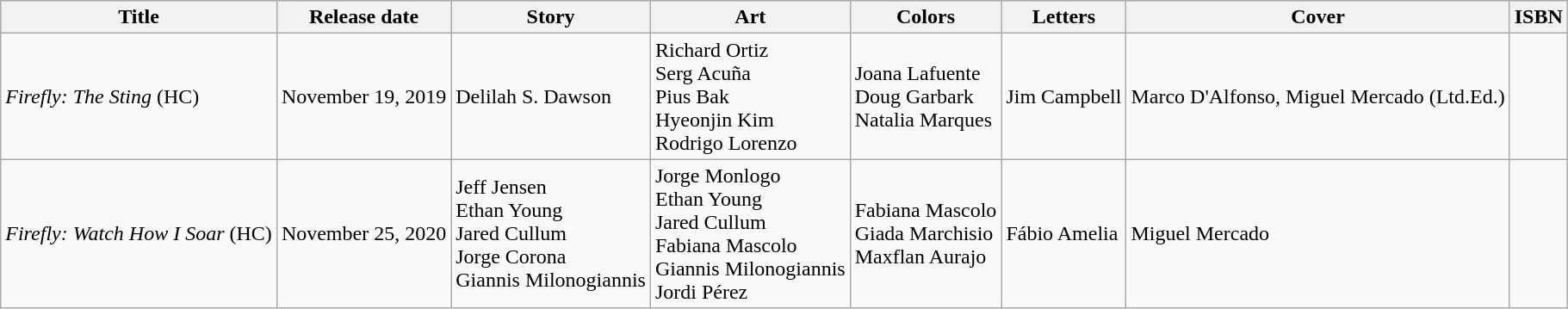<table class="wikitable mw-collapsible">
<tr>
<th>Title</th>
<th>Release date</th>
<th>Story</th>
<th>Art</th>
<th>Colors</th>
<th>Letters</th>
<th>Cover</th>
<th>ISBN</th>
</tr>
<tr>
<td><em>Firefly: The Sting</em> (HC)</td>
<td>November 19, 2019</td>
<td>Delilah S. Dawson</td>
<td>Richard Ortiz<br>Serg Acuña<br>Pius Bak<br>Hyeonjin Kim<br>Rodrigo Lorenzo</td>
<td>Joana Lafuente<br>Doug Garbark<br>Natalia Marques</td>
<td>Jim Campbell</td>
<td>Marco D'Alfonso, Miguel Mercado (Ltd.Ed.)</td>
<td></td>
</tr>
<tr>
<td><em>Firefly: Watch How I Soar</em> (HC)</td>
<td>November 25, 2020</td>
<td style="white-space: nowrap;">Jeff Jensen<br>Ethan Young<br>Jared Cullum<br>Jorge Corona<br>Giannis Milonogiannis</td>
<td style="white-space: nowrap;">Jorge Monlogo<br>Ethan Young<br>Jared Cullum<br>Fabiana Mascolo<br>Giannis Milonogiannis<br>Jordi Pérez</td>
<td style="white-space: nowrap;">Fabiana Mascolo<br>Giada Marchisio<br>Maxflan Aurajo</td>
<td>Fábio Amelia</td>
<td>Miguel Mercado</td>
<td></td>
</tr>
</table>
